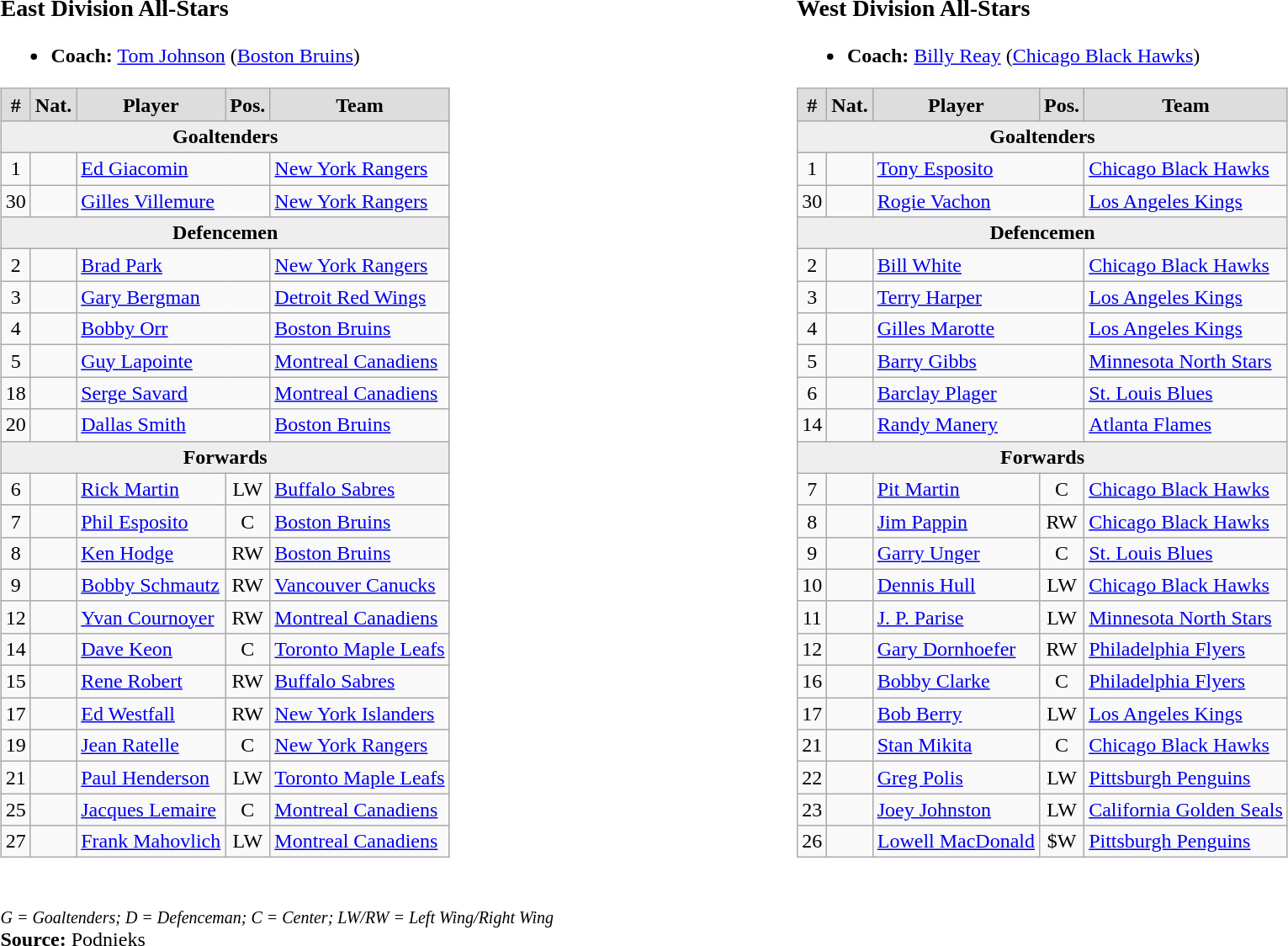<table width=100%>
<tr>
<td valign=top width=50% align=left><br><h3>East Division All-Stars</h3><ul><li><strong>Coach:</strong> <a href='#'>Tom Johnson</a> (<a href='#'>Boston Bruins</a>)</li></ul><table class="wikitable">
<tr style="font-weight:bold; background-color:#dddddd;" align="center" |>
<td>#</td>
<td>Nat.</td>
<td>Player</td>
<td>Pos.</td>
<td>Team</td>
</tr>
<tr style="font-weight:bold; background-color:#eeeeee;" align="center" |>
<td colspan="5"><strong>Goaltenders</strong></td>
</tr>
<tr>
<td align="center">1</td>
<td align="center"></td>
<td colspan="2"><a href='#'>Ed Giacomin</a></td>
<td><a href='#'>New York Rangers</a></td>
</tr>
<tr>
<td align="center">30</td>
<td align="center"></td>
<td colspan="2"><a href='#'>Gilles Villemure</a></td>
<td><a href='#'>New York Rangers</a></td>
</tr>
<tr style="font-weight:bold; background-color:#eeeeee;" align="center" |>
<td colspan="5"><strong>Defencemen</strong></td>
</tr>
<tr>
<td align="center">2</td>
<td align="center"></td>
<td colspan="2"><a href='#'>Brad Park</a></td>
<td><a href='#'>New York Rangers</a></td>
</tr>
<tr>
<td align="center">3</td>
<td align="center"></td>
<td colspan="2"><a href='#'>Gary Bergman</a></td>
<td><a href='#'>Detroit Red Wings</a></td>
</tr>
<tr>
<td align="center">4</td>
<td align="center"></td>
<td colspan="2"><a href='#'>Bobby Orr</a></td>
<td><a href='#'>Boston Bruins</a></td>
</tr>
<tr>
<td align="center">5</td>
<td align="center"></td>
<td colspan="2"><a href='#'>Guy Lapointe</a></td>
<td><a href='#'>Montreal Canadiens</a></td>
</tr>
<tr>
<td align="center">18</td>
<td align="center"></td>
<td colspan="2"><a href='#'>Serge Savard</a></td>
<td><a href='#'>Montreal Canadiens</a></td>
</tr>
<tr>
<td align="center">20</td>
<td align="center"></td>
<td colspan="2"><a href='#'>Dallas Smith</a></td>
<td><a href='#'>Boston Bruins</a></td>
</tr>
<tr style="font-weight:bold; background-color:#eeeeee;" align="center" |>
<td colspan="5"><strong>Forwards</strong></td>
</tr>
<tr>
<td align="center">6</td>
<td align="center"></td>
<td><a href='#'>Rick Martin</a></td>
<td align="center">LW</td>
<td><a href='#'>Buffalo Sabres</a></td>
</tr>
<tr>
<td align="center">7</td>
<td align="center"></td>
<td><a href='#'>Phil Esposito</a></td>
<td align="center">C</td>
<td><a href='#'>Boston Bruins</a></td>
</tr>
<tr>
<td align="center">8</td>
<td align="center"></td>
<td><a href='#'>Ken Hodge</a></td>
<td align="center">RW</td>
<td><a href='#'>Boston Bruins</a></td>
</tr>
<tr>
<td align="center">9</td>
<td align="center"></td>
<td><a href='#'>Bobby Schmautz</a></td>
<td align="center">RW</td>
<td><a href='#'>Vancouver Canucks</a></td>
</tr>
<tr>
<td align="center">12</td>
<td align="center"></td>
<td><a href='#'>Yvan Cournoyer</a></td>
<td align="center">RW</td>
<td><a href='#'>Montreal Canadiens</a></td>
</tr>
<tr>
<td align="center">14</td>
<td align="center"></td>
<td><a href='#'>Dave Keon</a></td>
<td align="center">C</td>
<td><a href='#'>Toronto Maple Leafs</a></td>
</tr>
<tr>
<td align="center">15</td>
<td align="center"></td>
<td><a href='#'>Rene Robert</a></td>
<td align="center">RW</td>
<td><a href='#'>Buffalo Sabres</a></td>
</tr>
<tr>
<td align="center">17</td>
<td align="center"></td>
<td><a href='#'>Ed Westfall</a></td>
<td align="center">RW</td>
<td><a href='#'>New York Islanders</a></td>
</tr>
<tr>
<td align="center">19</td>
<td align="center"></td>
<td><a href='#'>Jean Ratelle</a></td>
<td align="center">C</td>
<td><a href='#'>New York Rangers</a></td>
</tr>
<tr>
<td align="center">21</td>
<td align="center"></td>
<td><a href='#'>Paul Henderson</a></td>
<td align="center">LW</td>
<td><a href='#'>Toronto Maple Leafs</a></td>
</tr>
<tr>
<td align="center">25</td>
<td align="center"></td>
<td><a href='#'>Jacques Lemaire</a></td>
<td align="center">C</td>
<td><a href='#'>Montreal Canadiens</a></td>
</tr>
<tr>
<td align="center">27</td>
<td align="center"></td>
<td><a href='#'>Frank Mahovlich</a></td>
<td align="center">LW</td>
<td><a href='#'>Montreal Canadiens</a></td>
</tr>
</table>
</td>
<td valign=top width=50% align=left><br><h3>West Division All-Stars</h3><ul><li><strong>Coach:</strong> <a href='#'>Billy Reay</a> (<a href='#'>Chicago Black Hawks</a>)</li></ul><table class="wikitable">
<tr style="font-weight:bold; background-color:#dddddd;" align="center" |>
<td>#</td>
<td>Nat.</td>
<td>Player</td>
<td>Pos.</td>
<td>Team</td>
</tr>
<tr style="font-weight:bold; background-color:#eeeeee;" align="center" |>
<td colspan="5"><strong>Goaltenders</strong></td>
</tr>
<tr>
<td align="center">1</td>
<td align="center"></td>
<td colspan="2"><a href='#'>Tony Esposito</a></td>
<td><a href='#'>Chicago Black Hawks</a></td>
</tr>
<tr>
<td align="center">30</td>
<td align="center"></td>
<td colspan="2"><a href='#'>Rogie Vachon</a></td>
<td><a href='#'>Los Angeles Kings</a></td>
</tr>
<tr style="font-weight:bold; background-color:#eeeeee;" align="center" |>
<td colspan="5"><strong>Defencemen</strong></td>
</tr>
<tr>
<td align="center">2</td>
<td align="center"></td>
<td colspan="2"><a href='#'>Bill White</a></td>
<td><a href='#'>Chicago Black Hawks</a></td>
</tr>
<tr>
<td align="center">3</td>
<td align="center"></td>
<td colspan="2"><a href='#'>Terry Harper</a></td>
<td><a href='#'>Los Angeles Kings</a></td>
</tr>
<tr>
<td align="center">4</td>
<td align="center"></td>
<td colspan="2"><a href='#'>Gilles Marotte</a></td>
<td><a href='#'>Los Angeles Kings</a></td>
</tr>
<tr>
<td align="center">5</td>
<td align="center"></td>
<td colspan="2"><a href='#'>Barry Gibbs</a></td>
<td><a href='#'>Minnesota North Stars</a></td>
</tr>
<tr>
<td align="center">6</td>
<td align="center"></td>
<td colspan="2"><a href='#'>Barclay Plager</a></td>
<td><a href='#'>St. Louis Blues</a></td>
</tr>
<tr>
<td align="center">14</td>
<td align="center"></td>
<td colspan="2"><a href='#'>Randy Manery</a></td>
<td><a href='#'>Atlanta Flames</a></td>
</tr>
<tr style="font-weight:bold; background-color:#eeeeee;" align="center" |>
<td colspan="5"><strong>Forwards</strong></td>
</tr>
<tr>
<td align="center">7</td>
<td align="center"></td>
<td><a href='#'>Pit Martin</a></td>
<td align="center">C</td>
<td><a href='#'>Chicago Black Hawks</a></td>
</tr>
<tr>
<td align="center">8</td>
<td align="center"></td>
<td><a href='#'>Jim Pappin</a></td>
<td align="center">RW</td>
<td><a href='#'>Chicago Black Hawks</a></td>
</tr>
<tr>
<td align="center">9</td>
<td align="center"></td>
<td><a href='#'>Garry Unger</a></td>
<td align="center">C</td>
<td><a href='#'>St. Louis Blues</a></td>
</tr>
<tr>
<td align="center">10</td>
<td align="center"></td>
<td><a href='#'>Dennis Hull</a></td>
<td align="center">LW</td>
<td><a href='#'>Chicago Black Hawks</a></td>
</tr>
<tr>
<td align="center">11</td>
<td align="center"></td>
<td><a href='#'>J. P. Parise</a></td>
<td align="center">LW</td>
<td><a href='#'>Minnesota North Stars</a></td>
</tr>
<tr>
<td align="center">12</td>
<td align="center"></td>
<td><a href='#'>Gary Dornhoefer</a></td>
<td align="center">RW</td>
<td><a href='#'>Philadelphia Flyers</a></td>
</tr>
<tr>
<td align="center">16</td>
<td align="center"></td>
<td><a href='#'>Bobby Clarke</a></td>
<td align="center">C</td>
<td><a href='#'>Philadelphia Flyers</a></td>
</tr>
<tr>
<td align="center">17</td>
<td align="center"></td>
<td><a href='#'>Bob Berry</a></td>
<td align="center">LW</td>
<td><a href='#'>Los Angeles Kings</a></td>
</tr>
<tr>
<td align="center">21</td>
<td align="center"></td>
<td><a href='#'>Stan Mikita</a></td>
<td align="center">C</td>
<td><a href='#'>Chicago Black Hawks</a></td>
</tr>
<tr>
<td align="center">22</td>
<td align="center"></td>
<td><a href='#'>Greg Polis</a></td>
<td align="center">LW</td>
<td><a href='#'>Pittsburgh Penguins</a></td>
</tr>
<tr>
<td align="center">23</td>
<td align="center"></td>
<td><a href='#'>Joey Johnston</a></td>
<td align="center">LW</td>
<td><a href='#'>California Golden Seals</a></td>
</tr>
<tr>
<td align="center">26</td>
<td align="center"></td>
<td><a href='#'>Lowell MacDonald</a></td>
<td align="center">$W</td>
<td><a href='#'>Pittsburgh Penguins</a></td>
</tr>
</table>
</td>
</tr>
<tr>
<td colspan="2"><br><small><em>G = Goaltenders; D = Defenceman; C = Center; LW/RW = Left Wing/Right Wing</em></small><br><strong>Source:</strong> Podnieks</td>
</tr>
</table>
